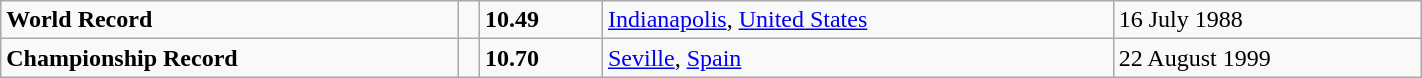<table class="wikitable" width=75%>
<tr>
<td><strong>World Record</strong></td>
<td></td>
<td><strong>10.49</strong></td>
<td><a href='#'>Indianapolis</a>, <a href='#'>United States</a></td>
<td>16 July 1988</td>
</tr>
<tr>
<td><strong>Championship Record</strong></td>
<td></td>
<td><strong>10.70</strong></td>
<td><a href='#'>Seville</a>, <a href='#'>Spain</a></td>
<td>22 August 1999</td>
</tr>
</table>
